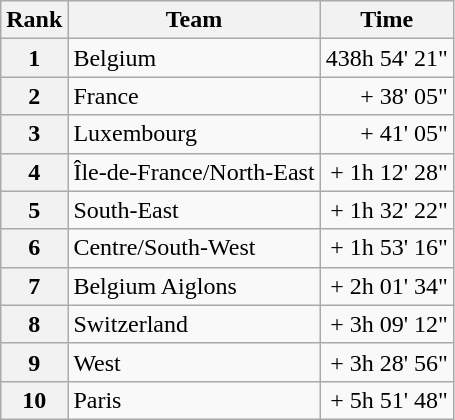<table class="wikitable">
<tr>
<th scope="col">Rank</th>
<th scope="col">Team</th>
<th scope="col">Time</th>
</tr>
<tr>
<th scope="row">1</th>
<td>Belgium</td>
<td style="text-align:right;">438h 54' 21"</td>
</tr>
<tr>
<th scope="row">2</th>
<td>France</td>
<td style="text-align:right;">+ 38' 05"</td>
</tr>
<tr>
<th scope="row">3</th>
<td>Luxembourg</td>
<td style="text-align:right;">+ 41' 05"</td>
</tr>
<tr>
<th scope="row">4</th>
<td>Île-de-France/North-East</td>
<td style="text-align:right;">+ 1h 12' 28"</td>
</tr>
<tr>
<th scope="row">5</th>
<td>South-East</td>
<td style="text-align:right;">+ 1h 32' 22"</td>
</tr>
<tr>
<th scope="row">6</th>
<td>Centre/South-West</td>
<td style="text-align:right;">+ 1h 53' 16"</td>
</tr>
<tr>
<th scope="row">7</th>
<td>Belgium Aiglons</td>
<td style="text-align:right;">+ 2h 01' 34"</td>
</tr>
<tr>
<th scope="row">8</th>
<td>Switzerland</td>
<td style="text-align:right;">+ 3h 09' 12"</td>
</tr>
<tr>
<th scope="row">9</th>
<td>West</td>
<td style="text-align:right;">+ 3h 28' 56"</td>
</tr>
<tr>
<th scope="row">10</th>
<td>Paris</td>
<td style="text-align:right;">+ 5h 51' 48"</td>
</tr>
</table>
